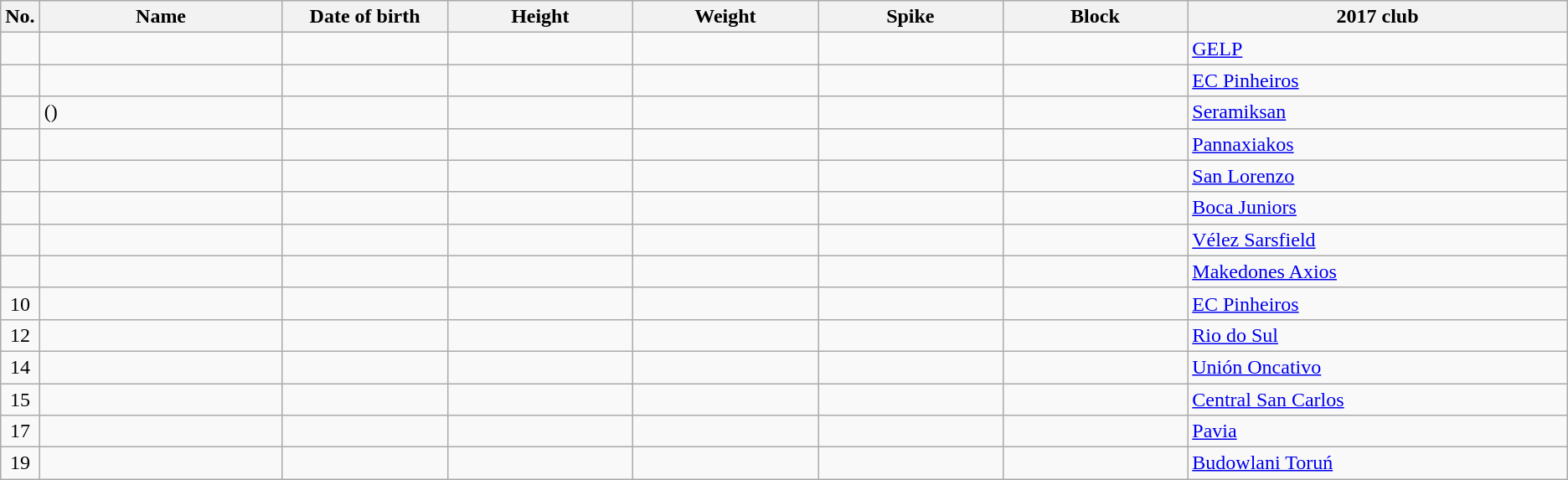<table class="wikitable sortable" style="font-size:100%; text-align:center;">
<tr>
<th>No.</th>
<th style="width:12em">Name</th>
<th style="width:8em">Date of birth</th>
<th style="width:9em">Height</th>
<th style="width:9em">Weight</th>
<th style="width:9em">Spike</th>
<th style="width:9em">Block</th>
<th style="width:19em">2017 club</th>
</tr>
<tr>
<td></td>
<td align=left></td>
<td align=right></td>
<td></td>
<td></td>
<td></td>
<td></td>
<td align=left> <a href='#'>GELP</a></td>
</tr>
<tr>
<td></td>
<td align=left></td>
<td align=right></td>
<td></td>
<td></td>
<td></td>
<td></td>
<td align=left> <a href='#'>EC Pinheiros</a></td>
</tr>
<tr>
<td></td>
<td align=left> ()</td>
<td align=right></td>
<td></td>
<td></td>
<td></td>
<td></td>
<td align=left> <a href='#'>Seramiksan</a></td>
</tr>
<tr>
<td></td>
<td align=left></td>
<td align=right></td>
<td></td>
<td></td>
<td></td>
<td></td>
<td align=left> <a href='#'>Pannaxiakos</a></td>
</tr>
<tr>
<td></td>
<td align=left></td>
<td align=right></td>
<td></td>
<td></td>
<td></td>
<td></td>
<td align=left> <a href='#'>San Lorenzo</a></td>
</tr>
<tr>
<td></td>
<td align=left></td>
<td align=right></td>
<td></td>
<td></td>
<td></td>
<td></td>
<td align=left> <a href='#'>Boca Juniors</a></td>
</tr>
<tr>
<td></td>
<td align=left></td>
<td align=right></td>
<td></td>
<td></td>
<td></td>
<td></td>
<td align=left> <a href='#'>Vélez Sarsfield</a></td>
</tr>
<tr>
<td></td>
<td align=left></td>
<td align=right></td>
<td></td>
<td></td>
<td></td>
<td></td>
<td align=left> <a href='#'>Makedones Axios</a></td>
</tr>
<tr>
<td>10</td>
<td align=left></td>
<td align=right></td>
<td></td>
<td></td>
<td></td>
<td></td>
<td align=left> <a href='#'>EC Pinheiros</a></td>
</tr>
<tr>
<td>12</td>
<td align=left></td>
<td align=right></td>
<td></td>
<td></td>
<td></td>
<td></td>
<td align=left> <a href='#'>Rio do Sul</a></td>
</tr>
<tr>
<td>14</td>
<td align=left></td>
<td align=right></td>
<td></td>
<td></td>
<td></td>
<td></td>
<td align=left> <a href='#'>Unión Oncativo</a></td>
</tr>
<tr>
<td>15</td>
<td align=left></td>
<td align=right></td>
<td></td>
<td></td>
<td></td>
<td></td>
<td align=left> <a href='#'>Central San Carlos</a></td>
</tr>
<tr>
<td>17</td>
<td align=left></td>
<td align=right></td>
<td></td>
<td></td>
<td></td>
<td></td>
<td align=left> <a href='#'>Pavia</a></td>
</tr>
<tr>
<td>19</td>
<td align=left></td>
<td align=right></td>
<td></td>
<td></td>
<td></td>
<td></td>
<td align=left> <a href='#'>Budowlani Toruń</a></td>
</tr>
</table>
